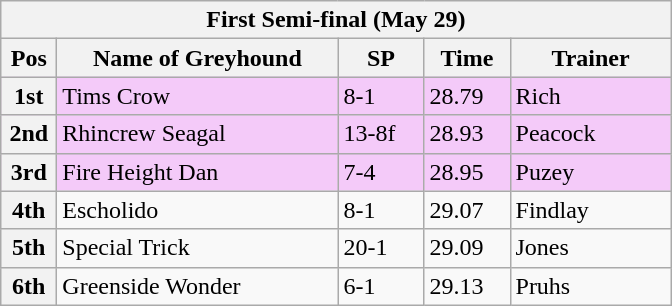<table class="wikitable">
<tr>
<th colspan="6">First Semi-final (May 29)</th>
</tr>
<tr>
<th width=30>Pos</th>
<th width=180>Name of Greyhound</th>
<th width=50>SP</th>
<th width=50>Time</th>
<th width=100>Trainer</th>
</tr>
<tr style="background: #f4caf9;">
<th>1st</th>
<td>Tims Crow</td>
<td>8-1</td>
<td>28.79</td>
<td>Rich</td>
</tr>
<tr style="background: #f4caf9;">
<th>2nd</th>
<td>Rhincrew Seagal</td>
<td>13-8f</td>
<td>28.93</td>
<td>Peacock</td>
</tr>
<tr style="background: #f4caf9;">
<th>3rd</th>
<td>Fire Height Dan</td>
<td>7-4</td>
<td>28.95</td>
<td>Puzey</td>
</tr>
<tr>
<th>4th</th>
<td>Escholido</td>
<td>8-1</td>
<td>29.07</td>
<td>Findlay</td>
</tr>
<tr>
<th>5th</th>
<td>Special Trick</td>
<td>20-1</td>
<td>29.09</td>
<td>Jones</td>
</tr>
<tr>
<th>6th</th>
<td>Greenside Wonder</td>
<td>6-1</td>
<td>29.13</td>
<td>Pruhs</td>
</tr>
</table>
